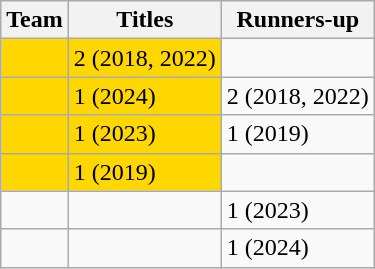<table class=wikitable>
<tr>
<th>Team</th>
<th>Titles</th>
<th>Runners-up</th>
</tr>
<tr>
<td bgcolor=gold></td>
<td bgcolor=gold>2 (2018, 2022)</td>
<td></td>
</tr>
<tr>
<td bgcolor=gold></td>
<td bgcolor=gold>1 (2024)</td>
<td>2 (2018, 2022)</td>
</tr>
<tr>
<td bgcolor=gold></td>
<td bgcolor=gold>1 (2023)</td>
<td>1 (2019)</td>
</tr>
<tr>
<td bgcolor=gold></td>
<td bgcolor=gold>1 (2019)</td>
<td></td>
</tr>
<tr>
<td></td>
<td></td>
<td>1 (2023)</td>
</tr>
<tr>
<td></td>
<td></td>
<td>1 (2024)</td>
</tr>
</table>
